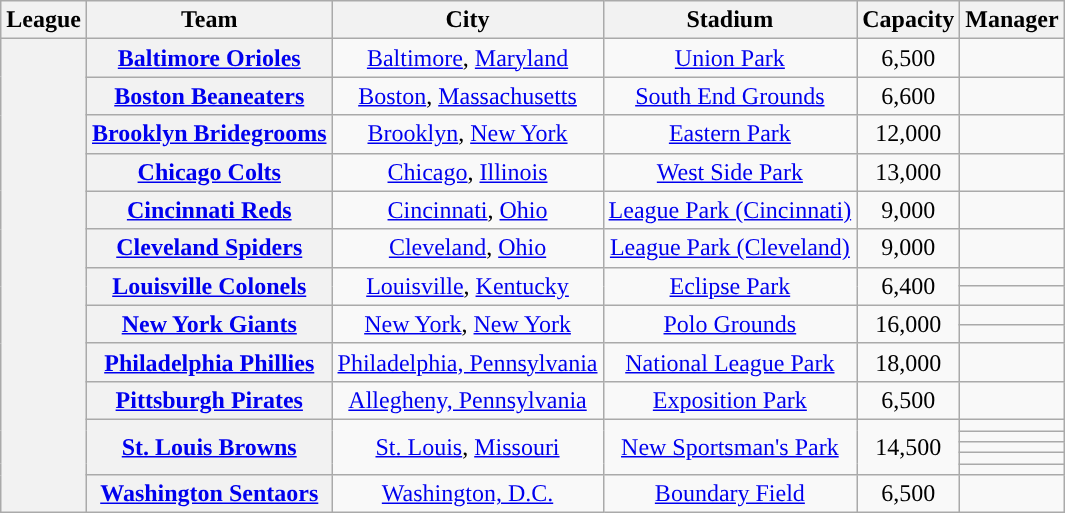<table class="wikitable sortable plainrowheaders" style="text-align:center;">
<tr>
<th scope="col">League</th>
<th scope="col">Team</th>
<th scope="col">City</th>
<th scope="col">Stadium</th>
<th scope="col">Capacity</th>
<th scope="col">Manager</th>
</tr>
<tr>
<th rowspan="19"></th>
<th scope="row"><a href='#'>Baltimore Orioles</a></th>
<td><a href='#'>Baltimore</a>, <a href='#'>Maryland</a></td>
<td><a href='#'>Union Park</a></td>
<td>6,500</td>
<td></td>
</tr>
<tr>
<th scope="row"><a href='#'>Boston Beaneaters</a></th>
<td><a href='#'>Boston</a>, <a href='#'>Massachusetts</a></td>
<td><a href='#'>South End Grounds</a></td>
<td>6,600</td>
<td></td>
</tr>
<tr>
<th scope="row"><a href='#'>Brooklyn Bridegrooms</a></th>
<td><a href='#'>Brooklyn</a>, <a href='#'>New York</a></td>
<td><a href='#'>Eastern Park</a></td>
<td>12,000</td>
<td></td>
</tr>
<tr>
<th scope="row"><a href='#'>Chicago Colts</a></th>
<td><a href='#'>Chicago</a>, <a href='#'>Illinois</a></td>
<td><a href='#'>West Side Park</a></td>
<td>13,000</td>
<td></td>
</tr>
<tr>
<th scope="row"><a href='#'>Cincinnati Reds</a></th>
<td><a href='#'>Cincinnati</a>, <a href='#'>Ohio</a></td>
<td><a href='#'>League Park (Cincinnati)</a></td>
<td>9,000</td>
<td></td>
</tr>
<tr>
<th scope="row"><a href='#'>Cleveland Spiders</a></th>
<td><a href='#'>Cleveland</a>, <a href='#'>Ohio</a></td>
<td><a href='#'>League Park (Cleveland)</a></td>
<td>9,000</td>
<td></td>
</tr>
<tr>
<th rowspan="2" scope="row"><a href='#'>Louisville Colonels</a></th>
<td rowspan="2"><a href='#'>Louisville</a>, <a href='#'>Kentucky</a></td>
<td rowspan="2"><a href='#'>Eclipse Park</a></td>
<td rowspan="2">6,400</td>
<td></td>
</tr>
<tr>
<td></td>
</tr>
<tr>
<th rowspan="2" scope="row"><a href='#'>New York Giants</a></th>
<td rowspan="2"><a href='#'>New York</a>, <a href='#'>New York</a></td>
<td rowspan="2"><a href='#'>Polo Grounds</a></td>
<td rowspan="2">16,000</td>
<td></td>
</tr>
<tr>
<td></td>
</tr>
<tr>
<th scope="row"><a href='#'>Philadelphia Phillies</a></th>
<td><a href='#'>Philadelphia, Pennsylvania</a></td>
<td><a href='#'>National League Park</a></td>
<td>18,000</td>
<td></td>
</tr>
<tr>
<th scope="row"><a href='#'>Pittsburgh Pirates</a></th>
<td><a href='#'>Allegheny, Pennsylvania</a></td>
<td><a href='#'>Exposition Park</a></td>
<td>6,500</td>
<td></td>
</tr>
<tr>
<th rowspan="5" scope="row"><a href='#'>St. Louis Browns</a></th>
<td rowspan="5"><a href='#'>St. Louis</a>, <a href='#'>Missouri</a></td>
<td rowspan="5"><a href='#'>New Sportsman's Park</a></td>
<td rowspan="5">14,500</td>
<td></td>
</tr>
<tr>
<td></td>
</tr>
<tr>
<td></td>
</tr>
<tr>
<td></td>
</tr>
<tr>
<td></td>
</tr>
<tr>
<th scope="row"><a href='#'>Washington Sentaors</a></th>
<td><a href='#'>Washington, D.C.</a></td>
<td><a href='#'>Boundary Field</a></td>
<td>6,500</td>
<td></td>
</tr>
</table>
